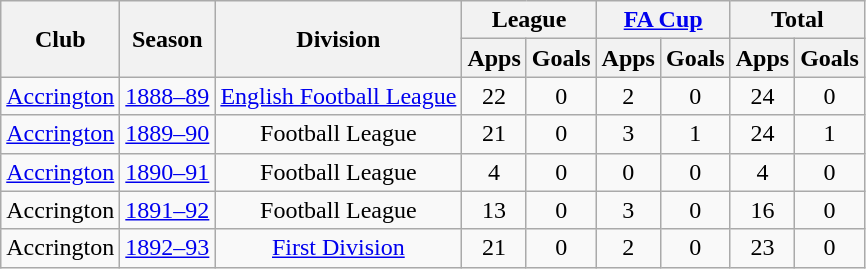<table class="wikitable" style="text-align:center;">
<tr>
<th rowspan="2">Club</th>
<th rowspan="2">Season</th>
<th rowspan="2">Division</th>
<th colspan="2">League</th>
<th colspan="2"><a href='#'>FA Cup</a></th>
<th colspan="2">Total</th>
</tr>
<tr>
<th>Apps</th>
<th>Goals</th>
<th>Apps</th>
<th>Goals</th>
<th>Apps</th>
<th>Goals</th>
</tr>
<tr>
<td><a href='#'>Accrington</a></td>
<td><a href='#'>1888–89</a></td>
<td><a href='#'>English Football League</a></td>
<td>22</td>
<td>0</td>
<td>2</td>
<td>0</td>
<td>24</td>
<td>0</td>
</tr>
<tr>
<td><a href='#'>Accrington</a></td>
<td><a href='#'>1889–90</a></td>
<td>Football League</td>
<td>21</td>
<td>0</td>
<td>3</td>
<td>1</td>
<td>24</td>
<td>1</td>
</tr>
<tr>
<td><a href='#'>Accrington</a></td>
<td><a href='#'>1890–91</a></td>
<td>Football League</td>
<td>4</td>
<td>0</td>
<td>0</td>
<td>0</td>
<td>4</td>
<td>0</td>
</tr>
<tr>
<td>Accrington</td>
<td><a href='#'>1891–92</a></td>
<td>Football League</td>
<td>13</td>
<td>0</td>
<td>3</td>
<td>0</td>
<td>16</td>
<td>0</td>
</tr>
<tr>
<td>Accrington</td>
<td><a href='#'>1892–93</a></td>
<td><a href='#'>First Division</a></td>
<td>21</td>
<td>0</td>
<td>2</td>
<td>0</td>
<td>23</td>
<td>0</td>
</tr>
</table>
